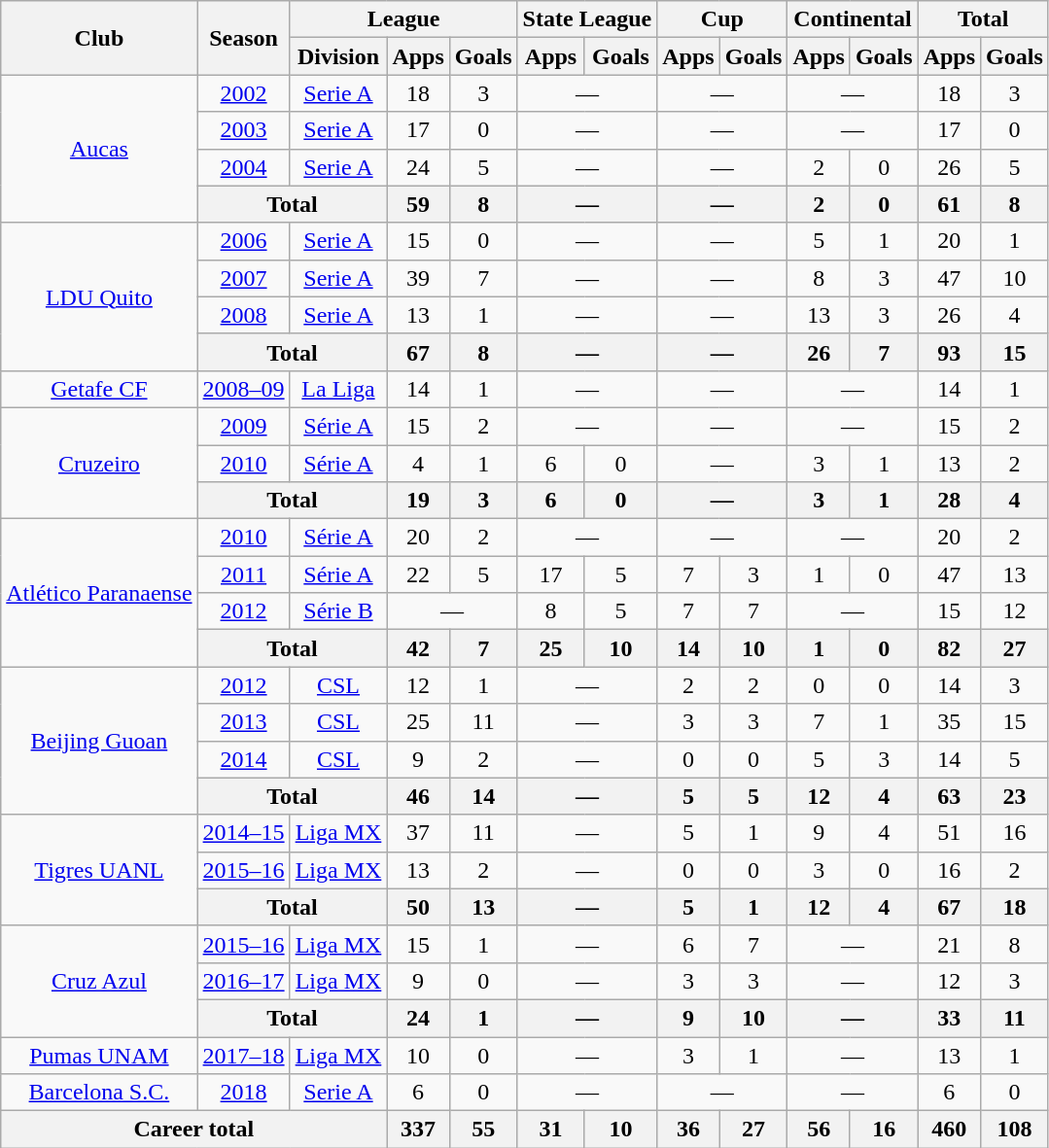<table class="wikitable" style="text-align: center;">
<tr>
<th rowspan="2">Club</th>
<th rowspan="2">Season</th>
<th colspan="3">League</th>
<th colspan="2">State League</th>
<th colspan="2">Cup</th>
<th colspan="2">Continental</th>
<th colspan="2">Total</th>
</tr>
<tr>
<th>Division</th>
<th>Apps</th>
<th>Goals</th>
<th>Apps</th>
<th>Goals</th>
<th>Apps</th>
<th>Goals</th>
<th>Apps</th>
<th>Goals</th>
<th>Apps</th>
<th>Goals</th>
</tr>
<tr>
<td rowspan="4"><a href='#'>Aucas</a></td>
<td><a href='#'>2002</a></td>
<td><a href='#'>Serie A</a></td>
<td>18</td>
<td>3</td>
<td colspan=2>—</td>
<td colspan=2>—</td>
<td colspan=2>—</td>
<td>18</td>
<td>3</td>
</tr>
<tr>
<td><a href='#'>2003</a></td>
<td><a href='#'>Serie A</a></td>
<td>17</td>
<td>0</td>
<td colspan=2>—</td>
<td colspan=2>—</td>
<td colspan=2>—</td>
<td>17</td>
<td>0</td>
</tr>
<tr>
<td><a href='#'>2004</a></td>
<td><a href='#'>Serie A</a></td>
<td>24</td>
<td>5</td>
<td colspan=2>—</td>
<td colspan=2>—</td>
<td>2</td>
<td>0</td>
<td>26</td>
<td>5</td>
</tr>
<tr>
<th colspan="2">Total</th>
<th>59</th>
<th>8</th>
<th colspan=2>—</th>
<th colspan=2>—</th>
<th>2</th>
<th>0</th>
<th>61</th>
<th>8</th>
</tr>
<tr>
<td rowspan="4"><a href='#'>LDU Quito</a></td>
<td><a href='#'>2006</a></td>
<td><a href='#'>Serie A</a></td>
<td>15</td>
<td>0</td>
<td colspan=2>—</td>
<td colspan=2>—</td>
<td>5</td>
<td>1</td>
<td>20</td>
<td>1</td>
</tr>
<tr>
<td><a href='#'>2007</a></td>
<td><a href='#'>Serie A</a></td>
<td>39</td>
<td>7</td>
<td colspan=2>—</td>
<td colspan=2>—</td>
<td>8</td>
<td>3</td>
<td>47</td>
<td>10</td>
</tr>
<tr>
<td><a href='#'>2008</a></td>
<td><a href='#'>Serie A</a></td>
<td>13</td>
<td>1</td>
<td colspan=2>—</td>
<td colspan=2>—</td>
<td>13</td>
<td>3</td>
<td>26</td>
<td>4</td>
</tr>
<tr>
<th colspan="2">Total</th>
<th>67</th>
<th>8</th>
<th colspan=2>—</th>
<th colspan=2>—</th>
<th>26</th>
<th>7</th>
<th>93</th>
<th>15</th>
</tr>
<tr>
<td><a href='#'>Getafe CF</a></td>
<td><a href='#'>2008–09</a></td>
<td><a href='#'>La Liga</a></td>
<td>14</td>
<td>1</td>
<td colspan=2>—</td>
<td colspan=2>—</td>
<td colspan=2>—</td>
<td>14</td>
<td>1</td>
</tr>
<tr>
<td rowspan="3"><a href='#'>Cruzeiro</a></td>
<td><a href='#'>2009</a></td>
<td><a href='#'>Série A</a></td>
<td>15</td>
<td>2</td>
<td colspan=2>—</td>
<td colspan=2>—</td>
<td colspan=2>—</td>
<td>15</td>
<td>2</td>
</tr>
<tr>
<td><a href='#'>2010</a></td>
<td><a href='#'>Série A</a></td>
<td>4</td>
<td>1</td>
<td>6</td>
<td>0</td>
<td colspan=2>—</td>
<td>3</td>
<td>1</td>
<td>13</td>
<td>2</td>
</tr>
<tr>
<th colspan="2">Total</th>
<th>19</th>
<th>3</th>
<th>6</th>
<th>0</th>
<th colspan=2>—</th>
<th>3</th>
<th>1</th>
<th>28</th>
<th>4</th>
</tr>
<tr>
<td rowspan="4"><a href='#'>Atlético Paranaense</a></td>
<td><a href='#'>2010</a></td>
<td><a href='#'>Série A</a></td>
<td>20</td>
<td>2</td>
<td colspan=2>—</td>
<td colspan=2>—</td>
<td colspan=2>—</td>
<td>20</td>
<td>2</td>
</tr>
<tr>
<td><a href='#'>2011</a></td>
<td><a href='#'>Série A</a></td>
<td>22</td>
<td>5</td>
<td>17</td>
<td>5</td>
<td>7</td>
<td>3</td>
<td>1</td>
<td>0</td>
<td>47</td>
<td>13</td>
</tr>
<tr>
<td><a href='#'>2012</a></td>
<td><a href='#'>Série B</a></td>
<td colspan=2>—</td>
<td>8</td>
<td>5</td>
<td>7</td>
<td>7</td>
<td colspan=2>—</td>
<td>15</td>
<td>12</td>
</tr>
<tr>
<th colspan="2">Total</th>
<th>42</th>
<th>7</th>
<th>25</th>
<th>10</th>
<th>14</th>
<th>10</th>
<th>1</th>
<th>0</th>
<th>82</th>
<th>27</th>
</tr>
<tr>
<td rowspan="4"><a href='#'>Beijing Guoan</a></td>
<td><a href='#'>2012</a></td>
<td><a href='#'>CSL</a></td>
<td>12</td>
<td>1</td>
<td colspan=2>—</td>
<td>2</td>
<td>2</td>
<td>0</td>
<td>0</td>
<td>14</td>
<td>3</td>
</tr>
<tr>
<td><a href='#'>2013</a></td>
<td><a href='#'>CSL</a></td>
<td>25</td>
<td>11</td>
<td colspan=2>—</td>
<td>3</td>
<td>3</td>
<td>7</td>
<td>1</td>
<td>35</td>
<td>15</td>
</tr>
<tr>
<td><a href='#'>2014</a></td>
<td><a href='#'>CSL</a></td>
<td>9</td>
<td>2</td>
<td colspan=2>—</td>
<td>0</td>
<td>0</td>
<td>5</td>
<td>3</td>
<td>14</td>
<td>5</td>
</tr>
<tr>
<th colspan="2">Total</th>
<th>46</th>
<th>14</th>
<th colspan=2>—</th>
<th>5</th>
<th>5</th>
<th>12</th>
<th>4</th>
<th>63</th>
<th>23</th>
</tr>
<tr>
<td rowspan="3"><a href='#'>Tigres UANL</a></td>
<td><a href='#'>2014–15</a></td>
<td><a href='#'>Liga MX</a></td>
<td>37</td>
<td>11</td>
<td colspan=2>—</td>
<td>5</td>
<td>1</td>
<td>9</td>
<td>4</td>
<td>51</td>
<td>16</td>
</tr>
<tr>
<td><a href='#'>2015–16</a></td>
<td><a href='#'>Liga MX</a></td>
<td>13</td>
<td>2</td>
<td colspan=2>—</td>
<td>0</td>
<td>0</td>
<td>3</td>
<td>0</td>
<td>16</td>
<td>2</td>
</tr>
<tr>
<th colspan="2">Total</th>
<th>50</th>
<th>13</th>
<th colspan=2>—</th>
<th>5</th>
<th>1</th>
<th>12</th>
<th>4</th>
<th>67</th>
<th>18</th>
</tr>
<tr>
<td rowspan="3"><a href='#'>Cruz Azul</a></td>
<td><a href='#'>2015–16</a></td>
<td><a href='#'>Liga MX</a></td>
<td>15</td>
<td>1</td>
<td colspan=2>—</td>
<td>6</td>
<td>7</td>
<td colspan=2>—</td>
<td>21</td>
<td>8</td>
</tr>
<tr>
<td><a href='#'>2016–17</a></td>
<td><a href='#'>Liga MX</a></td>
<td>9</td>
<td>0</td>
<td colspan=2>—</td>
<td>3</td>
<td>3</td>
<td colspan=2>—</td>
<td>12</td>
<td>3</td>
</tr>
<tr>
<th colspan="2">Total</th>
<th>24</th>
<th>1</th>
<th colspan=2>—</th>
<th>9</th>
<th>10</th>
<th colspan=2>—</th>
<th>33</th>
<th>11</th>
</tr>
<tr>
<td><a href='#'>Pumas UNAM</a></td>
<td><a href='#'>2017–18</a></td>
<td><a href='#'>Liga MX</a></td>
<td>10</td>
<td>0</td>
<td colspan=2>—</td>
<td>3</td>
<td>1</td>
<td colspan=2>—</td>
<td>13</td>
<td>1</td>
</tr>
<tr>
<td><a href='#'>Barcelona S.C.</a></td>
<td><a href='#'>2018</a></td>
<td><a href='#'>Serie A</a></td>
<td>6</td>
<td>0</td>
<td colspan=2>—</td>
<td colspan=2>—</td>
<td colspan=2>—</td>
<td>6</td>
<td>0</td>
</tr>
<tr>
<th colspan="3">Career total</th>
<th>337</th>
<th>55</th>
<th>31</th>
<th>10</th>
<th>36</th>
<th>27</th>
<th>56</th>
<th>16</th>
<th>460</th>
<th>108</th>
</tr>
</table>
